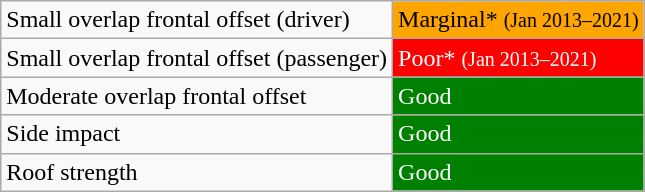<table class="wikitable">
<tr>
<td>Small overlap frontal offset (driver)</td>
<td style= 'background: orange'>Marginal* <small>(Jan 2013–2021)</small></td>
</tr>
<tr>
<td>Small overlap frontal offset (passenger)</td>
<td style= 'color:white;background: red'>Poor* <small>(Jan 2013–2021)</small></td>
</tr>
<tr>
<td>Moderate overlap frontal offset</td>
<td Style= 'color:white;background: green'>Good</td>
</tr>
<tr>
<td>Side impact</td>
<td style= 'color:white;background: green'>Good</td>
</tr>
<tr>
<td>Roof strength</td>
<td style= 'color:white;background: green'>Good</td>
</tr>
</table>
